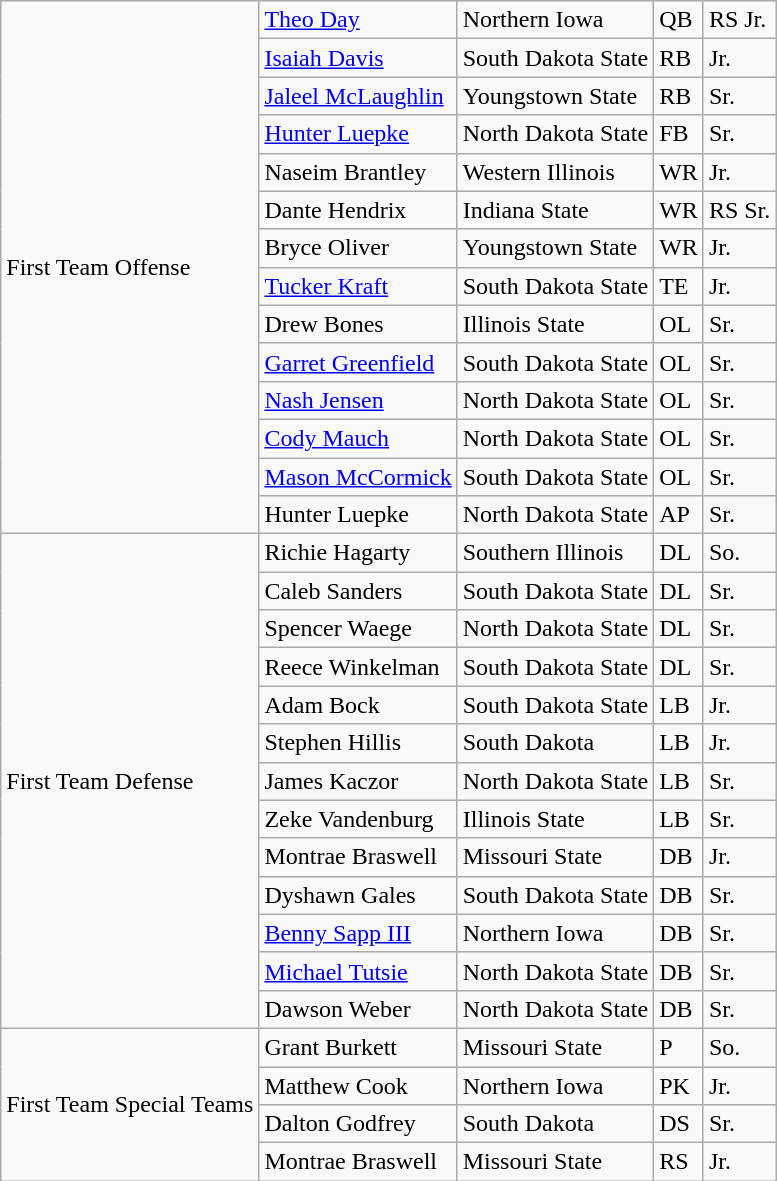<table class="wikitable">
<tr>
<td rowspan=14>First Team Offense</td>
<td><a href='#'>Theo Day</a></td>
<td>Northern Iowa</td>
<td>QB</td>
<td>RS Jr.</td>
</tr>
<tr>
<td><a href='#'>Isaiah Davis</a></td>
<td>South Dakota State</td>
<td>RB</td>
<td>Jr.</td>
</tr>
<tr>
<td><a href='#'>Jaleel McLaughlin</a></td>
<td>Youngstown State</td>
<td>RB</td>
<td>Sr.</td>
</tr>
<tr>
<td><a href='#'>Hunter Luepke</a></td>
<td>North Dakota State</td>
<td>FB</td>
<td>Sr.</td>
</tr>
<tr>
<td>Naseim Brantley</td>
<td>Western Illinois</td>
<td>WR</td>
<td>Jr.</td>
</tr>
<tr>
<td>Dante Hendrix</td>
<td>Indiana State</td>
<td>WR</td>
<td>RS Sr.</td>
</tr>
<tr>
<td>Bryce Oliver</td>
<td>Youngstown State</td>
<td>WR</td>
<td>Jr.</td>
</tr>
<tr>
<td><a href='#'>Tucker Kraft</a></td>
<td>South Dakota State</td>
<td>TE</td>
<td>Jr.</td>
</tr>
<tr>
<td>Drew Bones</td>
<td>Illinois State</td>
<td>OL</td>
<td>Sr.</td>
</tr>
<tr>
<td><a href='#'>Garret Greenfield</a></td>
<td>South Dakota State</td>
<td>OL</td>
<td>Sr.</td>
</tr>
<tr>
<td><a href='#'>Nash Jensen</a></td>
<td>North Dakota State</td>
<td>OL</td>
<td>Sr.</td>
</tr>
<tr>
<td><a href='#'>Cody Mauch</a></td>
<td>North Dakota State</td>
<td>OL</td>
<td>Sr.</td>
</tr>
<tr>
<td><a href='#'>Mason McCormick</a></td>
<td>South Dakota State</td>
<td>OL</td>
<td>Sr.</td>
</tr>
<tr>
<td>Hunter Luepke</td>
<td>North Dakota State</td>
<td>AP</td>
<td>Sr.</td>
</tr>
<tr>
<td rowspan=13>First Team Defense</td>
<td>Richie Hagarty</td>
<td>Southern Illinois</td>
<td>DL</td>
<td>So.</td>
</tr>
<tr>
<td>Caleb Sanders</td>
<td>South Dakota State</td>
<td>DL</td>
<td>Sr.</td>
</tr>
<tr>
<td>Spencer Waege</td>
<td>North Dakota State</td>
<td>DL</td>
<td>Sr.</td>
</tr>
<tr>
<td>Reece Winkelman</td>
<td>South Dakota State</td>
<td>DL</td>
<td>Sr.</td>
</tr>
<tr>
<td>Adam Bock</td>
<td>South Dakota State</td>
<td>LB</td>
<td>Jr.</td>
</tr>
<tr>
<td>Stephen Hillis</td>
<td>South Dakota</td>
<td>LB</td>
<td>Jr.</td>
</tr>
<tr>
<td>James Kaczor</td>
<td>North Dakota State</td>
<td>LB</td>
<td>Sr.</td>
</tr>
<tr>
<td>Zeke Vandenburg</td>
<td>Illinois State</td>
<td>LB</td>
<td>Sr.</td>
</tr>
<tr>
<td>Montrae Braswell</td>
<td>Missouri State</td>
<td>DB</td>
<td>Jr.</td>
</tr>
<tr>
<td>Dyshawn Gales</td>
<td>South Dakota State</td>
<td>DB</td>
<td>Sr.</td>
</tr>
<tr>
<td><a href='#'>Benny Sapp III</a></td>
<td>Northern Iowa</td>
<td>DB</td>
<td>Sr.</td>
</tr>
<tr>
<td><a href='#'>Michael Tutsie</a></td>
<td>North Dakota State</td>
<td>DB</td>
<td>Sr.</td>
</tr>
<tr>
<td>Dawson Weber</td>
<td>North Dakota State</td>
<td>DB</td>
<td>Sr.</td>
</tr>
<tr>
<td rowspan=4>First Team Special Teams</td>
<td>Grant Burkett</td>
<td>Missouri State</td>
<td>P</td>
<td>So.</td>
</tr>
<tr>
<td>Matthew Cook</td>
<td>Northern Iowa</td>
<td>PK</td>
<td>Jr.</td>
</tr>
<tr>
<td>Dalton Godfrey</td>
<td>South Dakota</td>
<td>DS</td>
<td>Sr.</td>
</tr>
<tr>
<td>Montrae Braswell</td>
<td>Missouri State</td>
<td>RS</td>
<td>Jr.</td>
</tr>
</table>
